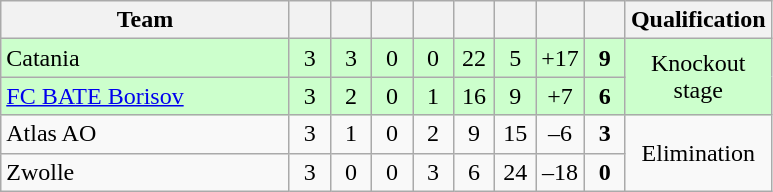<table class="wikitable" style="text-align: center;">
<tr>
<th width="185">Team</th>
<th width="20"></th>
<th width="20"></th>
<th width="20"></th>
<th width="20"></th>
<th width="20"></th>
<th width="20"></th>
<th width="20"></th>
<th width="20"></th>
<th width="20">Qualification</th>
</tr>
<tr bgcolor=#ccffcc>
<td align=left> Catania</td>
<td>3</td>
<td>3</td>
<td>0</td>
<td>0</td>
<td>22</td>
<td>5</td>
<td>+17</td>
<td><strong>9</strong></td>
<td rowspan=2>Knockout stage</td>
</tr>
<tr bgcolor=#ccffcc>
<td align=left> <a href='#'>FC BATE Borisov</a></td>
<td>3</td>
<td>2</td>
<td>0</td>
<td>1</td>
<td>16</td>
<td>9</td>
<td>+7</td>
<td><strong>6</strong></td>
</tr>
<tr>
<td align=left> Atlas AO</td>
<td>3</td>
<td>1</td>
<td>0</td>
<td>2</td>
<td>9</td>
<td>15</td>
<td>–6</td>
<td><strong>3</strong></td>
<td rowspan=2>Elimination</td>
</tr>
<tr>
<td align=left> Zwolle</td>
<td>3</td>
<td>0</td>
<td>0</td>
<td>3</td>
<td>6</td>
<td>24</td>
<td>–18</td>
<td><strong>0</strong></td>
</tr>
</table>
